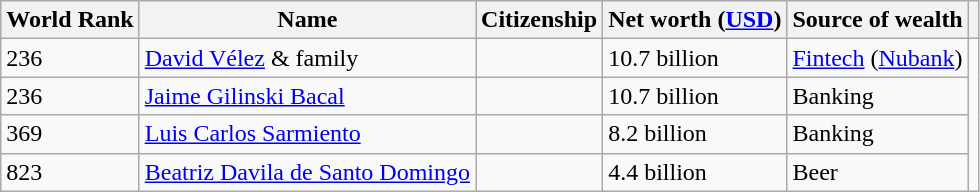<table class="wikitable">
<tr>
<th>World Rank</th>
<th>Name</th>
<th>Citizenship</th>
<th>Net worth (<a href='#'>USD</a>)</th>
<th>Source of wealth</th>
<th></th>
</tr>
<tr>
<td>236</td>
<td><a href='#'>David Vélez</a> & family</td>
<td></td>
<td>10.7 billion</td>
<td><a href='#'>Fintech</a> (<a href='#'>Nubank</a>)</td>
<td rowspan="4"></td>
</tr>
<tr>
<td>236</td>
<td><a href='#'>Jaime Gilinski Bacal</a></td>
<td></td>
<td>10.7 billion</td>
<td>Banking</td>
</tr>
<tr>
<td>369</td>
<td><a href='#'>Luis Carlos Sarmiento</a></td>
<td></td>
<td>8.2 billion</td>
<td>Banking</td>
</tr>
<tr>
<td>823</td>
<td><a href='#'>Beatriz Davila de Santo Domingo</a></td>
<td></td>
<td>4.4 billion</td>
<td>Beer</td>
</tr>
</table>
